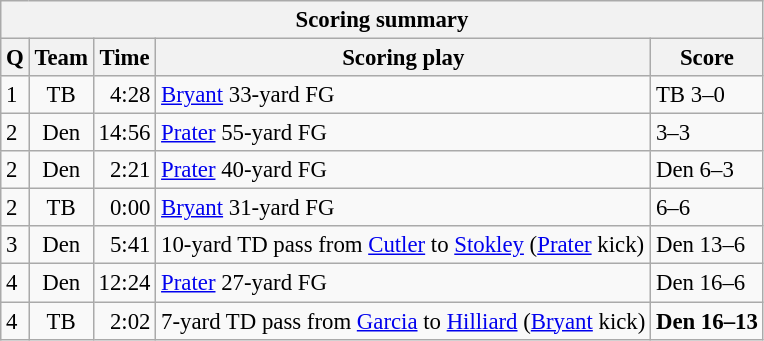<table class="wikitable" style="font-size: 95%">
<tr>
<th colspan=5>Scoring summary</th>
</tr>
<tr>
<th>Q</th>
<th>Team</th>
<th>Time</th>
<th>Scoring play</th>
<th>Score</th>
</tr>
<tr>
<td>1</td>
<td align=center>TB</td>
<td align=right>4:28</td>
<td><a href='#'>Bryant</a> 33-yard FG</td>
<td>TB 3–0</td>
</tr>
<tr>
<td>2</td>
<td align=center>Den</td>
<td align=right>14:56</td>
<td><a href='#'>Prater</a> 55-yard FG</td>
<td>3–3</td>
</tr>
<tr>
<td>2</td>
<td align=center>Den</td>
<td align=right>2:21</td>
<td><a href='#'>Prater</a> 40-yard FG</td>
<td>Den 6–3</td>
</tr>
<tr>
<td>2</td>
<td align=center>TB</td>
<td align=right>0:00</td>
<td><a href='#'>Bryant</a> 31-yard FG</td>
<td>6–6</td>
</tr>
<tr>
<td>3</td>
<td align=center>Den</td>
<td align=right>5:41</td>
<td>10-yard TD pass from <a href='#'>Cutler</a> to <a href='#'>Stokley</a> (<a href='#'>Prater</a> kick)</td>
<td>Den 13–6</td>
</tr>
<tr>
<td>4</td>
<td align=center>Den</td>
<td align=right>12:24</td>
<td><a href='#'>Prater</a> 27-yard FG</td>
<td>Den 16–6</td>
</tr>
<tr>
<td>4</td>
<td align=center>TB</td>
<td align=right>2:02</td>
<td>7-yard TD pass from <a href='#'>Garcia</a> to <a href='#'>Hilliard</a> (<a href='#'>Bryant</a> kick)</td>
<td><strong>Den 16–13</strong></td>
</tr>
</table>
